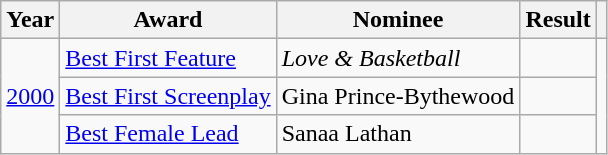<table class="wikitable sortable">
<tr>
<th>Year</th>
<th>Award</th>
<th>Nominee</th>
<th>Result</th>
<th></th>
</tr>
<tr>
<td rowspan="3"><a href='#'>2000</a></td>
<td><a href='#'>Best First Feature</a></td>
<td><em>Love & Basketball</em></td>
<td></td>
<td rowspan="3"></td>
</tr>
<tr>
<td><a href='#'>Best First Screenplay</a></td>
<td>Gina Prince-Bythewood</td>
<td></td>
</tr>
<tr>
<td><a href='#'>Best Female Lead</a></td>
<td>Sanaa Lathan</td>
<td></td>
</tr>
</table>
